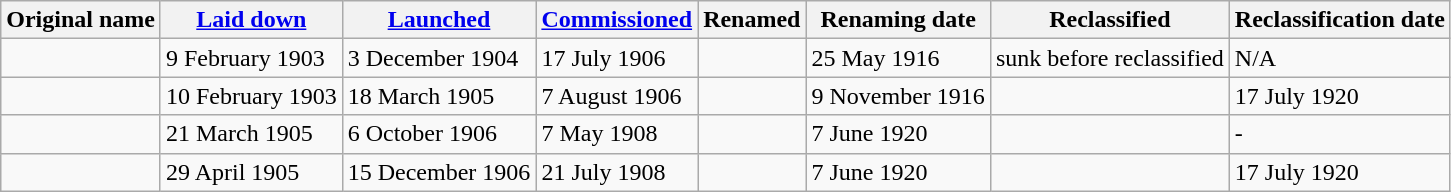<table class="wikitable plainrowheaders">
<tr>
<th scope="col">Original name</th>
<th scope="col"><a href='#'>Laid down</a></th>
<th scope="col"><a href='#'>Launched</a></th>
<th scope="col"><a href='#'>Commissioned</a></th>
<th scope="col">Renamed</th>
<th scope="col">Renaming date</th>
<th scope="col">Reclassified</th>
<th scope="col">Reclassification date</th>
</tr>
<tr>
<td scope="row"></td>
<td>9 February 1903</td>
<td>3 December 1904</td>
<td>17 July 1906</td>
<td></td>
<td>25 May 1916</td>
<td>sunk before reclassified</td>
<td>N/A</td>
</tr>
<tr>
<td scope="row"></td>
<td>10 February 1903</td>
<td>18 March 1905</td>
<td>7 August 1906</td>
<td></td>
<td>9 November 1916</td>
<td></td>
<td>17 July 1920</td>
</tr>
<tr>
<td scope="row"></td>
<td>21 March 1905</td>
<td>6 October 1906</td>
<td>7 May 1908</td>
<td></td>
<td>7 June 1920</td>
<td></td>
<td 17 July 1920>-</td>
</tr>
<tr>
<td scope="row"></td>
<td>29 April 1905</td>
<td>15 December 1906</td>
<td>21 July 1908</td>
<td></td>
<td>7 June 1920</td>
<td></td>
<td>17 July 1920</td>
</tr>
</table>
